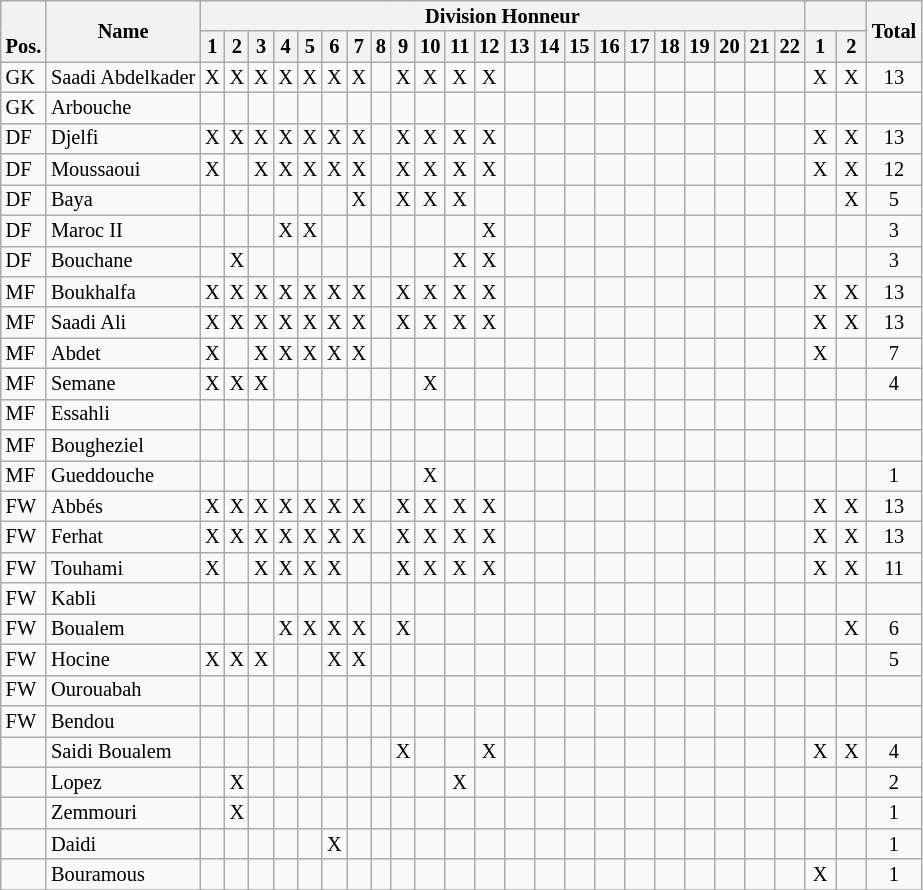<table class="wikitable sortable alternance"  style="font-size:85%; text-align:center; line-height:14px;">
<tr>
<th rowspan="2" valign="bottom">Pos.</th>
<th rowspan="2">Name</th>
<th colspan="22" width="85">Division Honneur</th>
<th colspan="2" width="35"></th>
<th rowspan="2">Total</th>
</tr>
<tr>
<th>1</th>
<th>2</th>
<th>3</th>
<th>4</th>
<th>5</th>
<th>6</th>
<th>7</th>
<th>8</th>
<th>9</th>
<th>10</th>
<th>11</th>
<th>12</th>
<th>13</th>
<th>14</th>
<th>15</th>
<th>16</th>
<th>17</th>
<th>18</th>
<th>19</th>
<th>20</th>
<th>21</th>
<th>22</th>
<th>1</th>
<th>2</th>
</tr>
<tr>
<td align="left">GK</td>
<td align="left"> Saadi Abdelkader</td>
<td>X</td>
<td>X</td>
<td>X</td>
<td>X</td>
<td>X</td>
<td>X</td>
<td>X</td>
<td></td>
<td>X</td>
<td>X</td>
<td>X</td>
<td>X</td>
<td></td>
<td></td>
<td></td>
<td></td>
<td></td>
<td></td>
<td></td>
<td></td>
<td></td>
<td></td>
<td>X</td>
<td>X</td>
<td>13</td>
</tr>
<tr>
<td align="left">GK</td>
<td align="left"> Arbouche</td>
<td></td>
<td></td>
<td></td>
<td></td>
<td></td>
<td></td>
<td></td>
<td></td>
<td></td>
<td></td>
<td></td>
<td></td>
<td></td>
<td></td>
<td></td>
<td></td>
<td></td>
<td></td>
<td></td>
<td></td>
<td></td>
<td></td>
<td></td>
<td></td>
<td></td>
</tr>
<tr>
<td align="left">DF</td>
<td align="left"> Djelfi</td>
<td>X</td>
<td>X</td>
<td>X</td>
<td>X</td>
<td>X</td>
<td>X</td>
<td>X</td>
<td></td>
<td>X</td>
<td>X</td>
<td>X</td>
<td>X</td>
<td></td>
<td></td>
<td></td>
<td></td>
<td></td>
<td></td>
<td></td>
<td></td>
<td></td>
<td></td>
<td>X</td>
<td>X</td>
<td>13</td>
</tr>
<tr>
<td align="left">DF</td>
<td align="left"> Moussaoui</td>
<td>X</td>
<td></td>
<td>X</td>
<td>X</td>
<td>X</td>
<td>X</td>
<td>X</td>
<td></td>
<td>X</td>
<td>X</td>
<td>X</td>
<td>X</td>
<td></td>
<td></td>
<td></td>
<td></td>
<td></td>
<td></td>
<td></td>
<td></td>
<td></td>
<td></td>
<td>X</td>
<td>X</td>
<td>12</td>
</tr>
<tr>
<td align="left">DF</td>
<td align="left"> Baya</td>
<td></td>
<td></td>
<td></td>
<td></td>
<td></td>
<td></td>
<td>X</td>
<td></td>
<td>X</td>
<td>X</td>
<td>X</td>
<td></td>
<td></td>
<td></td>
<td></td>
<td></td>
<td></td>
<td></td>
<td></td>
<td></td>
<td></td>
<td></td>
<td></td>
<td>X</td>
<td>5</td>
</tr>
<tr>
<td align="left">DF</td>
<td align="left"> Maroc II</td>
<td></td>
<td></td>
<td></td>
<td>X</td>
<td>X</td>
<td></td>
<td></td>
<td></td>
<td></td>
<td></td>
<td></td>
<td>X</td>
<td></td>
<td></td>
<td></td>
<td></td>
<td></td>
<td></td>
<td></td>
<td></td>
<td></td>
<td></td>
<td></td>
<td></td>
<td>3</td>
</tr>
<tr>
<td align="left">DF</td>
<td align="left"> Bouchane</td>
<td></td>
<td>X</td>
<td></td>
<td></td>
<td></td>
<td></td>
<td></td>
<td></td>
<td></td>
<td></td>
<td>X</td>
<td>X</td>
<td></td>
<td></td>
<td></td>
<td></td>
<td></td>
<td></td>
<td></td>
<td></td>
<td></td>
<td></td>
<td></td>
<td></td>
<td>3</td>
</tr>
<tr>
<td align="left">MF</td>
<td align="left"> Boukhalfa</td>
<td>X</td>
<td>X</td>
<td>X</td>
<td>X</td>
<td>X</td>
<td>X</td>
<td>X</td>
<td></td>
<td>X</td>
<td>X</td>
<td>X</td>
<td>X</td>
<td></td>
<td></td>
<td></td>
<td></td>
<td></td>
<td></td>
<td></td>
<td></td>
<td></td>
<td></td>
<td>X</td>
<td>X</td>
<td>13</td>
</tr>
<tr>
<td align="left">MF</td>
<td align="left"> Saadi Ali</td>
<td>X</td>
<td>X</td>
<td>X</td>
<td>X</td>
<td>X</td>
<td>X</td>
<td>X</td>
<td></td>
<td>X</td>
<td>X</td>
<td>X</td>
<td>X</td>
<td></td>
<td></td>
<td></td>
<td></td>
<td></td>
<td></td>
<td></td>
<td></td>
<td></td>
<td></td>
<td>X</td>
<td>X</td>
<td>13</td>
</tr>
<tr>
<td align="left">MF</td>
<td align="left"> Abdet</td>
<td>X</td>
<td></td>
<td>X</td>
<td>X</td>
<td>X</td>
<td>X</td>
<td>X</td>
<td></td>
<td></td>
<td></td>
<td></td>
<td></td>
<td></td>
<td></td>
<td></td>
<td></td>
<td></td>
<td></td>
<td></td>
<td></td>
<td></td>
<td></td>
<td>X</td>
<td></td>
<td>7</td>
</tr>
<tr>
<td align="left">MF</td>
<td align="left"> Semane</td>
<td>X</td>
<td>X</td>
<td>X</td>
<td></td>
<td></td>
<td></td>
<td></td>
<td></td>
<td></td>
<td>X</td>
<td></td>
<td></td>
<td></td>
<td></td>
<td></td>
<td></td>
<td></td>
<td></td>
<td></td>
<td></td>
<td></td>
<td></td>
<td></td>
<td></td>
<td>4</td>
</tr>
<tr>
<td align="left">MF</td>
<td align="left"> Essahli</td>
<td></td>
<td></td>
<td></td>
<td></td>
<td></td>
<td></td>
<td></td>
<td></td>
<td></td>
<td></td>
<td></td>
<td></td>
<td></td>
<td></td>
<td></td>
<td></td>
<td></td>
<td></td>
<td></td>
<td></td>
<td></td>
<td></td>
<td></td>
<td></td>
<td></td>
</tr>
<tr>
<td align="left">MF</td>
<td align="left"> Bougheziel</td>
<td></td>
<td></td>
<td></td>
<td></td>
<td></td>
<td></td>
<td></td>
<td></td>
<td></td>
<td></td>
<td></td>
<td></td>
<td></td>
<td></td>
<td></td>
<td></td>
<td></td>
<td></td>
<td></td>
<td></td>
<td></td>
<td></td>
<td></td>
<td></td>
<td></td>
</tr>
<tr>
<td align="left">MF</td>
<td align="left"> Gueddouche</td>
<td></td>
<td></td>
<td></td>
<td></td>
<td></td>
<td></td>
<td></td>
<td></td>
<td></td>
<td>X</td>
<td></td>
<td></td>
<td></td>
<td></td>
<td></td>
<td></td>
<td></td>
<td></td>
<td></td>
<td></td>
<td></td>
<td></td>
<td></td>
<td></td>
<td>1</td>
</tr>
<tr>
<td align="left">FW</td>
<td align="left"> Abbés</td>
<td>X</td>
<td>X</td>
<td>X</td>
<td>X</td>
<td>X</td>
<td>X</td>
<td>X</td>
<td></td>
<td>X</td>
<td>X</td>
<td>X</td>
<td>X</td>
<td></td>
<td></td>
<td></td>
<td></td>
<td></td>
<td></td>
<td></td>
<td></td>
<td></td>
<td></td>
<td>X</td>
<td>X</td>
<td>13</td>
</tr>
<tr>
<td align="left">FW</td>
<td align="left"> Ferhat</td>
<td>X</td>
<td>X</td>
<td>X</td>
<td>X</td>
<td>X</td>
<td>X</td>
<td>X</td>
<td></td>
<td>X</td>
<td>X</td>
<td>X</td>
<td>X</td>
<td></td>
<td></td>
<td></td>
<td></td>
<td></td>
<td></td>
<td></td>
<td></td>
<td></td>
<td></td>
<td>X</td>
<td>X</td>
<td>13</td>
</tr>
<tr>
<td align="left">FW</td>
<td align="left"> Touhami</td>
<td>X</td>
<td></td>
<td>X</td>
<td>X</td>
<td>X</td>
<td>X</td>
<td></td>
<td></td>
<td>X</td>
<td>X</td>
<td>X</td>
<td>X</td>
<td></td>
<td></td>
<td></td>
<td></td>
<td></td>
<td></td>
<td></td>
<td></td>
<td></td>
<td></td>
<td>X</td>
<td>X</td>
<td>11</td>
</tr>
<tr>
<td align="left">FW</td>
<td align="left">  Kabli</td>
<td></td>
<td></td>
<td></td>
<td></td>
<td></td>
<td></td>
<td></td>
<td></td>
<td></td>
<td></td>
<td></td>
<td></td>
<td></td>
<td></td>
<td></td>
<td></td>
<td></td>
<td></td>
<td></td>
<td></td>
<td></td>
<td></td>
<td></td>
<td></td>
<td></td>
</tr>
<tr>
<td align="left">FW</td>
<td align="left"> Boualem</td>
<td></td>
<td></td>
<td></td>
<td>X</td>
<td>X</td>
<td>X</td>
<td>X</td>
<td></td>
<td>X</td>
<td></td>
<td></td>
<td></td>
<td></td>
<td></td>
<td></td>
<td></td>
<td></td>
<td></td>
<td></td>
<td></td>
<td></td>
<td></td>
<td></td>
<td>X</td>
<td>6</td>
</tr>
<tr>
<td align="left">FW</td>
<td align="left"> Hocine</td>
<td>X</td>
<td>X</td>
<td>X</td>
<td></td>
<td></td>
<td>X</td>
<td>X</td>
<td></td>
<td></td>
<td></td>
<td></td>
<td></td>
<td></td>
<td></td>
<td></td>
<td></td>
<td></td>
<td></td>
<td></td>
<td></td>
<td></td>
<td></td>
<td></td>
<td></td>
<td>5</td>
</tr>
<tr>
<td align="left">FW</td>
<td align="left"> Ourouabah</td>
<td></td>
<td></td>
<td></td>
<td></td>
<td></td>
<td></td>
<td></td>
<td></td>
<td></td>
<td></td>
<td></td>
<td></td>
<td></td>
<td></td>
<td></td>
<td></td>
<td></td>
<td></td>
<td></td>
<td></td>
<td></td>
<td></td>
<td></td>
<td></td>
<td></td>
</tr>
<tr>
<td align="left">FW</td>
<td align="left"> Bendou</td>
<td></td>
<td></td>
<td></td>
<td></td>
<td></td>
<td></td>
<td></td>
<td></td>
<td></td>
<td></td>
<td></td>
<td></td>
<td></td>
<td></td>
<td></td>
<td></td>
<td></td>
<td></td>
<td></td>
<td></td>
<td></td>
<td></td>
<td></td>
<td></td>
<td></td>
</tr>
<tr>
<td align="left"></td>
<td align="left"> Saidi Boualem</td>
<td></td>
<td></td>
<td></td>
<td></td>
<td></td>
<td></td>
<td></td>
<td></td>
<td>X</td>
<td></td>
<td></td>
<td>X</td>
<td></td>
<td></td>
<td></td>
<td></td>
<td></td>
<td></td>
<td></td>
<td></td>
<td></td>
<td></td>
<td>X</td>
<td>X</td>
<td>4</td>
</tr>
<tr>
<td align="left"></td>
<td align="left"> Lopez</td>
<td></td>
<td>X</td>
<td></td>
<td></td>
<td></td>
<td></td>
<td></td>
<td></td>
<td></td>
<td></td>
<td>X</td>
<td></td>
<td></td>
<td></td>
<td></td>
<td></td>
<td></td>
<td></td>
<td></td>
<td></td>
<td></td>
<td></td>
<td></td>
<td></td>
<td>2</td>
</tr>
<tr>
<td align="left"></td>
<td align="left"> Zemmouri</td>
<td></td>
<td>X</td>
<td></td>
<td></td>
<td></td>
<td></td>
<td></td>
<td></td>
<td></td>
<td></td>
<td></td>
<td></td>
<td></td>
<td></td>
<td></td>
<td></td>
<td></td>
<td></td>
<td></td>
<td></td>
<td></td>
<td></td>
<td></td>
<td></td>
<td>1</td>
</tr>
<tr>
<td align="left"></td>
<td align="left"> Daidi</td>
<td></td>
<td></td>
<td></td>
<td></td>
<td></td>
<td>X</td>
<td></td>
<td></td>
<td></td>
<td></td>
<td></td>
<td></td>
<td></td>
<td></td>
<td></td>
<td></td>
<td></td>
<td></td>
<td></td>
<td></td>
<td></td>
<td></td>
<td></td>
<td></td>
<td>1</td>
</tr>
<tr>
<td align="left"></td>
<td align="left"> Bouramous</td>
<td></td>
<td></td>
<td></td>
<td></td>
<td></td>
<td></td>
<td></td>
<td></td>
<td></td>
<td></td>
<td></td>
<td></td>
<td></td>
<td></td>
<td></td>
<td></td>
<td></td>
<td></td>
<td></td>
<td></td>
<td></td>
<td></td>
<td>X</td>
<td></td>
<td>1</td>
</tr>
<tr>
</tr>
</table>
